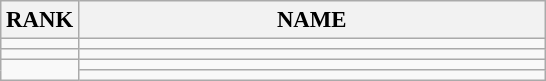<table class="wikitable" style="font-size:95%;">
<tr>
<th>RANK</th>
<th align="left" style="width: 20em">NAME</th>
</tr>
<tr>
<td align="center"></td>
<td></td>
</tr>
<tr>
<td align="center"></td>
<td></td>
</tr>
<tr>
<td rowspan=2 align="center"></td>
<td></td>
</tr>
<tr>
<td></td>
</tr>
</table>
